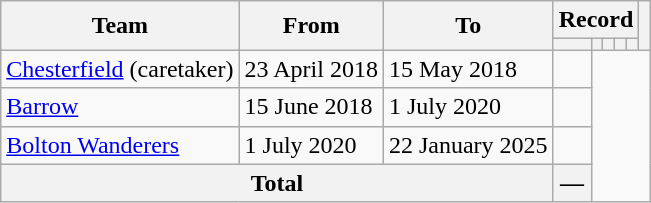<table class=wikitable style="text-align: left">
<tr>
<th rowspan=2>Team</th>
<th rowspan=2>From</th>
<th rowspan=2>To</th>
<th colspan=5>Record</th>
<th rowspan=2></th>
</tr>
<tr>
<th></th>
<th></th>
<th></th>
<th></th>
<th></th>
</tr>
<tr>
<td><a href='#'>Chesterfield</a> (caretaker)</td>
<td>23 April 2018</td>
<td>15 May 2018<br></td>
<td></td>
</tr>
<tr>
<td><a href='#'>Barrow</a></td>
<td>15 June 2018</td>
<td>1 July 2020<br></td>
<td></td>
</tr>
<tr>
<td><a href='#'>Bolton Wanderers</a></td>
<td>1 July 2020</td>
<td>22 January 2025<br></td>
<td></td>
</tr>
<tr>
<th colspan=3>Total<br></th>
<th>—</th>
</tr>
</table>
